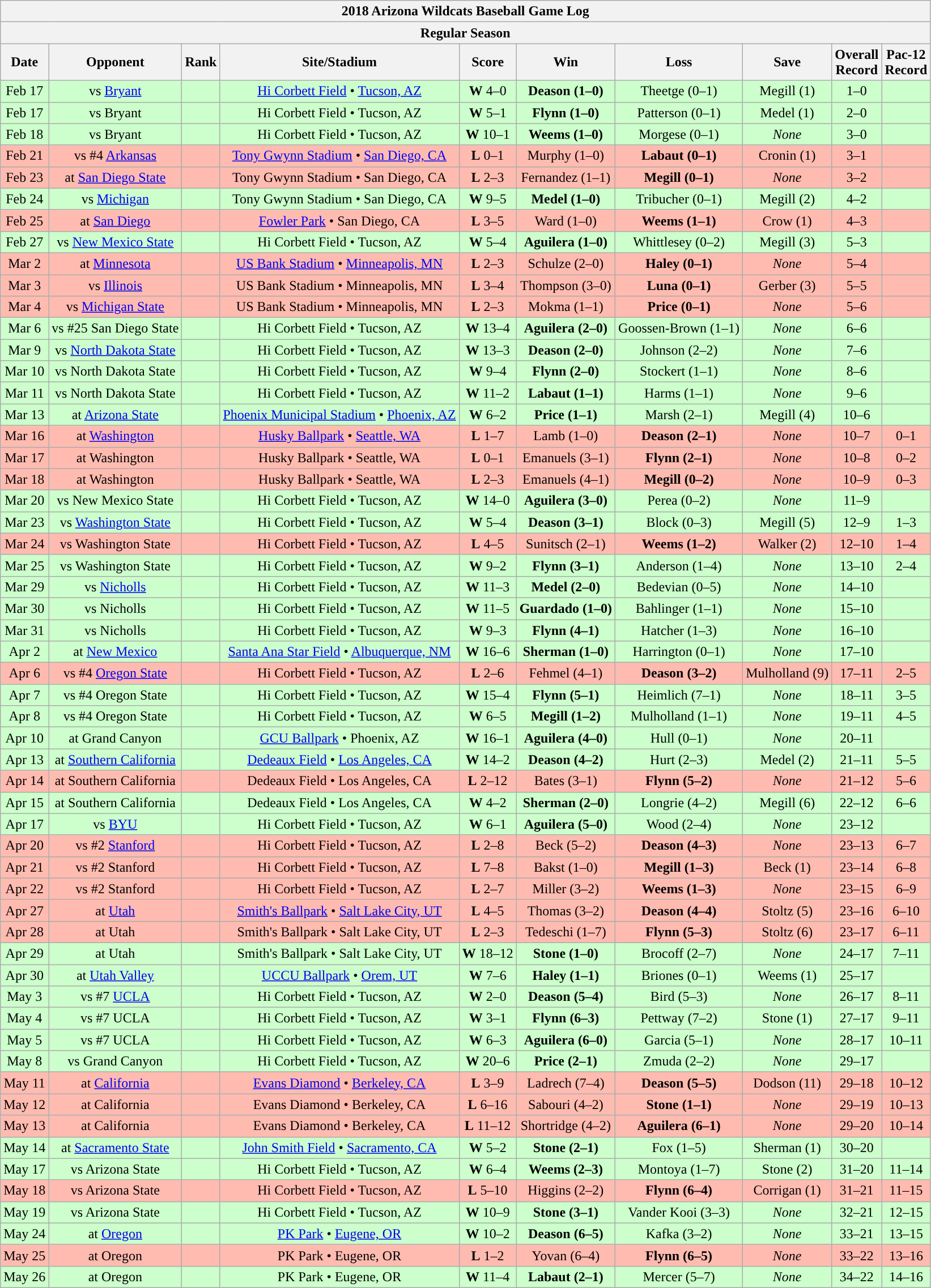<table class="wikitable">
<tr>
<th colspan="10">2018 Arizona Wildcats Baseball Game Log</th>
</tr>
<tr>
<th colspan="10">Regular Season</th>
</tr>
<tr>
<th>Date</th>
<th>Opponent</th>
<th>Rank</th>
<th>Site/Stadium</th>
<th>Score</th>
<th>Win</th>
<th>Loss</th>
<th>Save</th>
<th>Overall<br>Record</th>
<th>Pac-12<br>Record</th>
</tr>
<tr align="center" bgcolor=ccffcc>
<td>Feb 17</td>
<td>vs <a href='#'>Bryant</a></td>
<td></td>
<td><a href='#'>Hi Corbett Field</a> • <a href='#'>Tucson, AZ</a></td>
<td><strong>W</strong> 4–0</td>
<td><strong>Deason (1–0)</strong></td>
<td>Theetge (0–1)</td>
<td>Megill (1)</td>
<td>1–0</td>
<td></td>
</tr>
<tr align="center"bgcolor=ccffcc>
<td>Feb 17</td>
<td>vs Bryant</td>
<td></td>
<td>Hi Corbett Field • Tucson, AZ</td>
<td><strong>W</strong> 5–1</td>
<td><strong>Flynn (1–0)</strong></td>
<td>Patterson (0–1)</td>
<td>Medel (1)</td>
<td>2–0</td>
<td></td>
</tr>
<tr align="center" bgcolor=ccffcc>
<td>Feb 18</td>
<td>vs Bryant</td>
<td></td>
<td>Hi Corbett Field • Tucson, AZ</td>
<td><strong>W</strong> 10–1</td>
<td><strong>Weems (1–0)</strong></td>
<td>Morgese (0–1)</td>
<td><em>None</em></td>
<td>3–0</td>
<td></td>
</tr>
<tr align="center" bgcolor=ffbbb>
<td>Feb 21</td>
<td>vs #4 <a href='#'>Arkansas</a></td>
<td></td>
<td><a href='#'>Tony Gwynn Stadium</a> • <a href='#'>San Diego, CA</a></td>
<td><strong>L</strong> 0–1</td>
<td>Murphy (1–0)</td>
<td><strong>Labaut (0–1)</strong></td>
<td>Cronin (1)</td>
<td>3–1</td>
<td></td>
</tr>
<tr align="center" bgcolor=ffbbb>
<td>Feb 23</td>
<td>at <a href='#'>San Diego State</a></td>
<td></td>
<td>Tony Gwynn Stadium • San Diego, CA</td>
<td><strong>L</strong> 2–3</td>
<td>Fernandez (1–1)</td>
<td><strong>Megill (0–1)</strong></td>
<td><em>None</em></td>
<td>3–2</td>
<td></td>
</tr>
<tr align="center"bgcolor=ccffcc>
<td>Feb 24</td>
<td>vs <a href='#'>Michigan</a></td>
<td></td>
<td>Tony Gwynn Stadium • San Diego, CA</td>
<td><strong>W</strong> 9–5</td>
<td><strong>Medel (1–0)</strong></td>
<td>Tribucher (0–1)</td>
<td>Megill (2)</td>
<td>4–2</td>
<td></td>
</tr>
<tr align="center" bgcolor=ffbbb>
<td>Feb 25</td>
<td>at <a href='#'>San Diego</a></td>
<td></td>
<td><a href='#'>Fowler Park</a> • San Diego, CA</td>
<td><strong>L</strong> 3–5</td>
<td>Ward (1–0)</td>
<td><strong>Weems (1–1)</strong></td>
<td>Crow (1)</td>
<td>4–3</td>
<td></td>
</tr>
<tr align="center" bgcolor=ccffcc>
<td>Feb 27</td>
<td>vs <a href='#'>New Mexico State</a></td>
<td></td>
<td>Hi Corbett Field • Tucson, AZ</td>
<td><strong>W</strong> 5–4</td>
<td><strong>Aguilera (1–0)</strong></td>
<td>Whittlesey (0–2)</td>
<td>Megill (3)</td>
<td>5–3</td>
<td></td>
</tr>
<tr align="center" bgcolor=ffbbb>
<td>Mar 2</td>
<td>at <a href='#'>Minnesota</a></td>
<td></td>
<td><a href='#'>US Bank Stadium</a> • <a href='#'>Minneapolis, MN</a></td>
<td><strong>L</strong> 2–3</td>
<td>Schulze (2–0)</td>
<td><strong>Haley (0–1)</strong></td>
<td><em>None</em></td>
<td>5–4</td>
<td></td>
</tr>
<tr align="center" bgcolor=ffbbb>
<td>Mar 3</td>
<td>vs <a href='#'>Illinois</a></td>
<td></td>
<td>US Bank Stadium • Minneapolis, MN</td>
<td><strong>L</strong> 3–4</td>
<td>Thompson (3–0)</td>
<td><strong>Luna (0–1)</strong></td>
<td>Gerber (3)</td>
<td>5–5</td>
<td></td>
</tr>
<tr align="center" bgcolor=ffbbb>
<td>Mar 4</td>
<td>vs <a href='#'>Michigan State</a></td>
<td></td>
<td>US Bank Stadium • Minneapolis, MN</td>
<td><strong>L</strong> 2–3</td>
<td>Mokma (1–1)</td>
<td><strong>Price (0–1)</strong></td>
<td><em>None</em></td>
<td>5–6</td>
<td></td>
</tr>
<tr align="center"bgcolor=ccffcc>
<td>Mar 6</td>
<td>vs #25 San Diego State</td>
<td></td>
<td>Hi Corbett Field • Tucson, AZ</td>
<td><strong>W</strong> 13–4</td>
<td><strong>Aguilera (2–0)</strong></td>
<td>Goossen-Brown (1–1)</td>
<td><em>None</em></td>
<td>6–6</td>
<td></td>
</tr>
<tr align="center"bgcolor=ccffcc>
<td>Mar 9</td>
<td>vs <a href='#'>North Dakota State</a></td>
<td></td>
<td>Hi Corbett Field • Tucson, AZ</td>
<td><strong>W</strong> 13–3</td>
<td><strong>Deason (2–0)</strong></td>
<td>Johnson (2–2)</td>
<td><em>None</em></td>
<td>7–6</td>
<td></td>
</tr>
<tr align="center" bgcolor=ccffcc>
<td>Mar 10</td>
<td>vs North Dakota State</td>
<td></td>
<td>Hi Corbett Field • Tucson, AZ</td>
<td><strong>W</strong> 9–4</td>
<td><strong>Flynn (2–0)</strong></td>
<td>Stockert (1–1)</td>
<td><em>None</em></td>
<td>8–6</td>
<td></td>
</tr>
<tr align="center"bgcolor=ccffcc>
<td>Mar 11</td>
<td>vs North Dakota State</td>
<td></td>
<td>Hi Corbett Field • Tucson, AZ</td>
<td><strong>W</strong> 11–2</td>
<td><strong>Labaut (1–1)</strong></td>
<td>Harms (1–1)</td>
<td><em>None</em></td>
<td>9–6</td>
<td></td>
</tr>
<tr align="center" bgcolor=ccffcc>
<td>Mar 13</td>
<td>at <a href='#'>Arizona State</a></td>
<td></td>
<td><a href='#'>Phoenix Municipal Stadium</a> • <a href='#'>Phoenix, AZ</a></td>
<td><strong>W</strong> 6–2</td>
<td><strong>Price (1–1)</strong></td>
<td>Marsh (2–1)</td>
<td>Megill (4)</td>
<td>10–6</td>
<td></td>
</tr>
<tr align="center" bgcolor=ffbbb>
<td>Mar 16</td>
<td>at <a href='#'>Washington</a></td>
<td></td>
<td><a href='#'>Husky Ballpark</a> • <a href='#'>Seattle, WA</a></td>
<td><strong>L</strong> 1–7</td>
<td>Lamb (1–0)</td>
<td><strong>Deason (2–1)</strong></td>
<td><em>None</em></td>
<td>10–7</td>
<td>0–1</td>
</tr>
<tr align="center" bgcolor=ffbbb>
<td>Mar 17</td>
<td>at Washington</td>
<td></td>
<td>Husky Ballpark • Seattle, WA</td>
<td><strong>L</strong> 0–1</td>
<td>Emanuels (3–1)</td>
<td><strong>Flynn (2–1)</strong></td>
<td><em>None</em></td>
<td>10–8</td>
<td>0–2</td>
</tr>
<tr align="center" bgcolor=ffbbb>
<td>Mar 18</td>
<td>at Washington</td>
<td></td>
<td>Husky Ballpark • Seattle, WA</td>
<td><strong>L</strong> 2–3</td>
<td>Emanuels (4–1)</td>
<td><strong>Megill (0–2)</strong></td>
<td><em>None</em></td>
<td>10–9</td>
<td>0–3</td>
</tr>
<tr align="center" bgcolor=ccffcc>
<td>Mar 20</td>
<td>vs New Mexico State</td>
<td></td>
<td>Hi Corbett Field • Tucson, AZ</td>
<td><strong>W</strong> 14–0</td>
<td><strong>Aguilera (3–0)</strong></td>
<td>Perea (0–2)</td>
<td><em>None</em></td>
<td>11–9</td>
<td></td>
</tr>
<tr align="center" bgcolor=ccffcc>
<td>Mar 23</td>
<td>vs <a href='#'>Washington State</a></td>
<td></td>
<td>Hi Corbett Field • Tucson, AZ</td>
<td><strong>W</strong> 5–4</td>
<td><strong>Deason (3–1)</strong></td>
<td>Block (0–3)</td>
<td>Megill (5)</td>
<td>12–9</td>
<td>1–3</td>
</tr>
<tr align="center" bgcolor=ffbbb>
<td>Mar 24</td>
<td>vs Washington State</td>
<td></td>
<td>Hi Corbett Field • Tucson, AZ</td>
<td><strong>L</strong> 4–5</td>
<td>Sunitsch (2–1)</td>
<td><strong>Weems (1–2)</strong></td>
<td>Walker (2)</td>
<td>12–10</td>
<td>1–4</td>
</tr>
<tr align="center"bgcolor=ccffcc>
<td>Mar 25</td>
<td>vs Washington State</td>
<td></td>
<td>Hi Corbett Field • Tucson, AZ</td>
<td><strong>W</strong> 9–2</td>
<td><strong>Flynn (3–1)</strong></td>
<td>Anderson (1–4)</td>
<td><em>None</em></td>
<td>13–10</td>
<td>2–4</td>
</tr>
<tr align="center" bgcolor=ccffcc>
<td>Mar 29</td>
<td>vs <a href='#'>Nicholls</a></td>
<td></td>
<td>Hi Corbett Field • Tucson, AZ</td>
<td><strong>W</strong> 11–3</td>
<td><strong>Medel (2–0)</strong></td>
<td>Bedevian (0–5)</td>
<td><em>None</em></td>
<td>14–10</td>
<td></td>
</tr>
<tr align="center" bgcolor=ccffcc>
<td>Mar 30</td>
<td>vs Nicholls</td>
<td></td>
<td>Hi Corbett Field • Tucson, AZ</td>
<td><strong>W</strong> 11–5</td>
<td><strong>Guardado (1–0)</strong></td>
<td>Bahlinger (1–1)</td>
<td><em>None</em></td>
<td>15–10</td>
<td></td>
</tr>
<tr align="center" bgcolor=ccffcc>
<td>Mar 31</td>
<td>vs Nicholls</td>
<td></td>
<td>Hi Corbett Field • Tucson, AZ</td>
<td><strong>W</strong> 9–3</td>
<td><strong>Flynn (4–1)</strong></td>
<td>Hatcher (1–3)</td>
<td><em>None</em></td>
<td>16–10</td>
<td></td>
</tr>
<tr align="center" bgcolor=ccffcc>
<td>Apr 2</td>
<td>at <a href='#'>New Mexico</a></td>
<td></td>
<td><a href='#'>Santa Ana Star Field</a> • <a href='#'>Albuquerque, NM</a></td>
<td><strong>W</strong> 16–6</td>
<td><strong>Sherman (1–0)</strong></td>
<td>Harrington (0–1)</td>
<td><em>None</em></td>
<td>17–10</td>
<td></td>
</tr>
<tr align="center" bgcolor=ffbbb>
<td>Apr 6</td>
<td>vs #4 <a href='#'>Oregon State</a></td>
<td></td>
<td>Hi Corbett Field • Tucson, AZ</td>
<td><strong>L</strong> 2–6</td>
<td>Fehmel (4–1)</td>
<td><strong>Deason (3–2)</strong></td>
<td>Mulholland (9)</td>
<td>17–11</td>
<td>2–5</td>
</tr>
<tr align="center" bgcolor=ccffcc>
<td>Apr 7</td>
<td>vs #4 Oregon State</td>
<td></td>
<td>Hi Corbett Field • Tucson, AZ</td>
<td><strong>W</strong> 15–4</td>
<td><strong>Flynn (5–1)</strong></td>
<td>Heimlich (7–1)</td>
<td><em>None</em></td>
<td>18–11</td>
<td>3–5</td>
</tr>
<tr align="center" bgcolor=ccffcc>
<td>Apr 8</td>
<td>vs #4 Oregon State</td>
<td></td>
<td>Hi Corbett Field • Tucson, AZ</td>
<td><strong>W</strong> 6–5</td>
<td><strong>Megill (1–2)</strong></td>
<td>Mulholland (1–1)</td>
<td><em>None</em></td>
<td>19–11</td>
<td>4–5</td>
</tr>
<tr align="center" bgcolor=ccffcc>
<td>Apr 10</td>
<td>at Grand Canyon</td>
<td></td>
<td><a href='#'>GCU Ballpark</a> • Phoenix, AZ</td>
<td><strong>W</strong> 16–1</td>
<td><strong>Aguilera (4–0)</strong></td>
<td>Hull (0–1)</td>
<td><em>None</em></td>
<td>20–11</td>
<td></td>
</tr>
<tr align="center"bgcolor=ccffcc>
<td>Apr 13</td>
<td>at <a href='#'>Southern California</a></td>
<td></td>
<td><a href='#'>Dedeaux Field</a> • <a href='#'>Los Angeles, CA</a></td>
<td><strong>W</strong> 14–2</td>
<td><strong>Deason (4–2)</strong></td>
<td>Hurt (2–3)</td>
<td>Medel (2)</td>
<td>21–11</td>
<td>5–5</td>
</tr>
<tr align="center" bgcolor=ffbbb>
<td>Apr 14</td>
<td>at Southern California</td>
<td></td>
<td>Dedeaux Field • Los Angeles, CA</td>
<td><strong>L</strong> 2–12</td>
<td>Bates (3–1)</td>
<td><strong>Flynn (5–2)</strong></td>
<td><em>None</em></td>
<td>21–12</td>
<td>5–6</td>
</tr>
<tr align="center" bgcolor=ccffcc>
<td>Apr 15</td>
<td>at Southern California</td>
<td></td>
<td>Dedeaux Field • Los Angeles, CA</td>
<td><strong>W</strong> 4–2</td>
<td><strong>Sherman (2–0)</strong></td>
<td>Longrie (4–2)</td>
<td>Megill (6)</td>
<td>22–12</td>
<td>6–6</td>
</tr>
<tr align="center"bgcolor=ccffcc>
<td>Apr 17</td>
<td>vs <a href='#'>BYU</a></td>
<td></td>
<td>Hi Corbett Field • Tucson, AZ</td>
<td><strong>W</strong> 6–1</td>
<td><strong>Aguilera (5–0)</strong></td>
<td>Wood (2–4)</td>
<td><em>None</em></td>
<td>23–12</td>
<td></td>
</tr>
<tr align="center" bgcolor=ffbbb>
<td>Apr 20</td>
<td>vs #2 <a href='#'>Stanford</a></td>
<td></td>
<td>Hi Corbett Field • Tucson, AZ</td>
<td><strong>L</strong> 2–8</td>
<td>Beck (5–2)</td>
<td><strong>Deason (4–3)</strong></td>
<td><em>None</em></td>
<td>23–13</td>
<td>6–7</td>
</tr>
<tr align="center" bgcolor=ffbbb>
<td>Apr 21</td>
<td>vs #2 Stanford</td>
<td></td>
<td>Hi Corbett Field • Tucson, AZ</td>
<td><strong>L</strong> 7–8</td>
<td>Bakst (1–0)</td>
<td><strong>Megill (1–3)</strong></td>
<td>Beck (1)</td>
<td>23–14</td>
<td>6–8</td>
</tr>
<tr align="center" bgcolor=ffbbb>
<td>Apr 22</td>
<td>vs #2 Stanford</td>
<td></td>
<td>Hi Corbett Field • Tucson, AZ</td>
<td><strong>L</strong> 2–7</td>
<td>Miller (3–2)</td>
<td><strong>Weems (1–3)</strong></td>
<td><em>None</em></td>
<td>23–15</td>
<td>6–9</td>
</tr>
<tr align="center" bgcolor=ffbbb>
<td>Apr 27</td>
<td>at <a href='#'>Utah</a></td>
<td></td>
<td><a href='#'>Smith's Ballpark</a> • <a href='#'>Salt Lake City, UT</a></td>
<td><strong>L</strong> 4–5</td>
<td>Thomas (3–2)</td>
<td><strong>Deason (4–4)</strong></td>
<td>Stoltz (5)</td>
<td>23–16</td>
<td>6–10</td>
</tr>
<tr align="center" bgcolor=ffbbb>
<td>Apr 28</td>
<td>at Utah</td>
<td></td>
<td>Smith's Ballpark • Salt Lake City, UT</td>
<td><strong>L</strong> 2–3</td>
<td>Tedeschi (1–7)</td>
<td><strong>Flynn (5–3)</strong></td>
<td>Stoltz (6)</td>
<td>23–17</td>
<td>6–11</td>
</tr>
<tr align="center" bgcolor=ccffcc>
<td>Apr 29</td>
<td>at Utah</td>
<td></td>
<td>Smith's Ballpark • Salt Lake City, UT</td>
<td><strong>W</strong> 18–12</td>
<td><strong>Stone (1–0)</strong></td>
<td>Brocoff (2–7)</td>
<td><em>None</em></td>
<td>24–17</td>
<td>7–11</td>
</tr>
<tr align="center" bgcolor=ccffcc>
<td>Apr 30</td>
<td>at <a href='#'>Utah Valley</a></td>
<td></td>
<td><a href='#'>UCCU Ballpark</a> • <a href='#'>Orem, UT</a></td>
<td><strong>W</strong> 7–6</td>
<td><strong>Haley (1–1)</strong></td>
<td>Briones (0–1)</td>
<td>Weems (1)</td>
<td>25–17</td>
<td></td>
</tr>
<tr align="center"bgcolor=ccffcc>
<td>May 3</td>
<td>vs #7 <a href='#'>UCLA</a></td>
<td></td>
<td>Hi Corbett Field • Tucson, AZ</td>
<td><strong>W</strong> 2–0</td>
<td><strong>Deason (5–4)</strong></td>
<td>Bird (5–3)</td>
<td><em>None</em></td>
<td>26–17</td>
<td>8–11</td>
</tr>
<tr align="center" bgcolor=ccffcc>
<td>May 4</td>
<td>vs #7 UCLA</td>
<td></td>
<td>Hi Corbett Field • Tucson, AZ</td>
<td><strong>W</strong> 3–1</td>
<td><strong>Flynn (6–3)</strong></td>
<td>Pettway (7–2)</td>
<td>Stone (1)</td>
<td>27–17</td>
<td>9–11</td>
</tr>
<tr align="center" bgcolor=ccffcc>
<td>May 5</td>
<td>vs #7 UCLA</td>
<td></td>
<td>Hi Corbett Field • Tucson, AZ</td>
<td><strong>W</strong> 6–3</td>
<td><strong>Aguilera (6–0)</strong></td>
<td>Garcia (5–1)</td>
<td><em>None</em></td>
<td>28–17</td>
<td>10–11</td>
</tr>
<tr align="center" bgcolor=ccffcc>
<td>May 8</td>
<td>vs Grand Canyon</td>
<td></td>
<td>Hi Corbett Field • Tucson, AZ</td>
<td><strong>W</strong> 20–6</td>
<td><strong>Price (2–1)</strong></td>
<td>Zmuda (2–2)</td>
<td><em>None</em></td>
<td>29–17</td>
<td></td>
</tr>
<tr align="center" bgcolor=ffbbb>
<td>May 11</td>
<td>at <a href='#'>California</a></td>
<td></td>
<td><a href='#'>Evans Diamond</a> • <a href='#'>Berkeley, CA</a></td>
<td><strong>L</strong> 3–9</td>
<td>Ladrech (7–4)</td>
<td><strong>Deason (5–5)</strong></td>
<td>Dodson (11)</td>
<td>29–18</td>
<td>10–12</td>
</tr>
<tr align="center" bgcolor=ffbbb>
<td>May 12</td>
<td>at California</td>
<td></td>
<td>Evans Diamond • Berkeley, CA</td>
<td><strong>L</strong> 6–16</td>
<td>Sabouri (4–2)</td>
<td><strong>Stone (1–1)</strong></td>
<td><em>None</em></td>
<td>29–19</td>
<td>10–13</td>
</tr>
<tr align="center" bgcolor=ffbbb>
<td>May 13</td>
<td>at California</td>
<td></td>
<td>Evans Diamond • Berkeley, CA</td>
<td><strong>L</strong> 11–12</td>
<td>Shortridge (4–2)</td>
<td><strong>Aguilera (6–1)</strong></td>
<td><em>None</em></td>
<td>29–20</td>
<td>10–14</td>
</tr>
<tr align="center" bgcolor=ccffcc>
<td>May 14</td>
<td>at <a href='#'>Sacramento State</a></td>
<td></td>
<td><a href='#'>John Smith Field</a> • <a href='#'>Sacramento, CA</a></td>
<td><strong>W</strong> 5–2</td>
<td><strong>Stone (2–1)</strong></td>
<td>Fox (1–5)</td>
<td>Sherman (1)</td>
<td>30–20</td>
<td></td>
</tr>
<tr align="center" bgcolor=ccffcc>
<td>May 17</td>
<td>vs Arizona State</td>
<td></td>
<td>Hi Corbett Field • Tucson, AZ</td>
<td><strong>W</strong> 6–4</td>
<td><strong>Weems (2–3)</strong></td>
<td>Montoya (1–7)</td>
<td>Stone (2)</td>
<td>31–20</td>
<td>11–14</td>
</tr>
<tr align="center" bgcolor=ffbbb>
<td>May 18</td>
<td>vs Arizona State</td>
<td></td>
<td>Hi Corbett Field • Tucson, AZ</td>
<td><strong>L</strong> 5–10</td>
<td>Higgins (2–2)</td>
<td><strong>Flynn (6–4)</strong></td>
<td>Corrigan (1)</td>
<td>31–21</td>
<td>11–15</td>
</tr>
<tr align="center" bgcolor=ccffcc>
<td>May 19</td>
<td>vs Arizona State</td>
<td></td>
<td>Hi Corbett Field • Tucson, AZ</td>
<td><strong>W</strong> 10–9</td>
<td><strong>Stone (3–1)</strong></td>
<td>Vander Kooi (3–3)</td>
<td><em>None</em></td>
<td>32–21</td>
<td>12–15</td>
</tr>
<tr align="center" bgcolor=ccffcc>
<td>May 24</td>
<td>at <a href='#'>Oregon</a></td>
<td></td>
<td><a href='#'>PK Park</a> • <a href='#'>Eugene, OR</a></td>
<td><strong>W</strong> 10–2</td>
<td><strong>Deason (6–5)</strong></td>
<td>Kafka (3–2)</td>
<td><em>None</em></td>
<td>33–21</td>
<td>13–15</td>
</tr>
<tr align="center" bgcolor=ffbbb>
<td>May 25</td>
<td>at Oregon</td>
<td></td>
<td>PK Park • Eugene, OR</td>
<td><strong>L</strong> 1–2</td>
<td>Yovan (6–4)</td>
<td><strong>Flynn (6–5)</strong></td>
<td><em>None</em></td>
<td>33–22</td>
<td>13–16</td>
</tr>
<tr align="center"bgcolor=ccffcc>
<td>May 26</td>
<td>at Oregon</td>
<td></td>
<td>PK Park • Eugene, OR</td>
<td><strong>W</strong> 11–4</td>
<td><strong>Labaut (2–1)</strong></td>
<td>Mercer (5–7)</td>
<td><em>None</em></td>
<td>34–22</td>
<td>14–16</td>
</tr>
</table>
